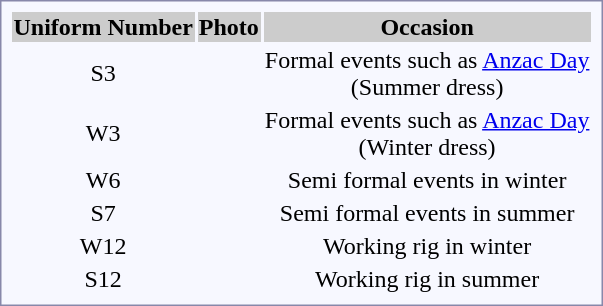<table class="mw-collapsible mw-collapsed" style="border:1px solid #8888aa; background:#f7f8ff; text-align:center; padding:5px;">
<tr style="background:#CCCCCC">
<th>Uniform Number</th>
<th>Photo</th>
<th>Occasion</th>
</tr>
<tr>
<td>S3</td>
<td></td>
<td>Formal events such as <a href='#'>Anzac Day</a><br>(Summer dress)</td>
</tr>
<tr>
<td>W3</td>
<td></td>
<td>Formal events such as <a href='#'>Anzac Day</a><br>(Winter dress)</td>
</tr>
<tr>
<td>W6</td>
<td></td>
<td>Semi formal events in winter</td>
</tr>
<tr>
<td>S7</td>
<td></td>
<td>Semi formal events in summer</td>
</tr>
<tr>
<td>W12</td>
<td></td>
<td>Working rig in winter</td>
</tr>
<tr>
<td>S12</td>
<td></td>
<td>Working rig in summer</td>
</tr>
</table>
